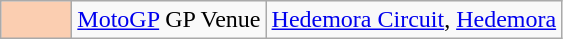<table class="wikitable">
<tr>
<td width=40px align=center style="background-color:#FBCEB1"></td>
<td><a href='#'>MotoGP</a> GP Venue</td>
<td><a href='#'>Hedemora Circuit</a>, <a href='#'>Hedemora</a></td>
</tr>
</table>
